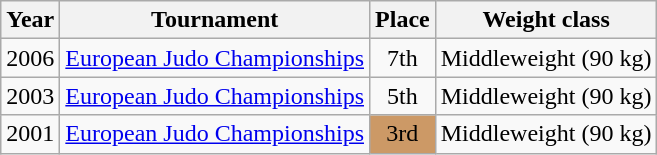<table class=wikitable>
<tr>
<th>Year</th>
<th>Tournament</th>
<th>Place</th>
<th>Weight class</th>
</tr>
<tr>
<td>2006</td>
<td><a href='#'>European Judo Championships</a></td>
<td align="center">7th</td>
<td>Middleweight (90 kg)</td>
</tr>
<tr>
<td>2003</td>
<td><a href='#'>European Judo Championships</a></td>
<td align="center">5th</td>
<td>Middleweight (90 kg)</td>
</tr>
<tr>
<td>2001</td>
<td><a href='#'>European Judo Championships</a></td>
<td bgcolor="cc9966" align="center">3rd</td>
<td>Middleweight (90 kg)</td>
</tr>
</table>
